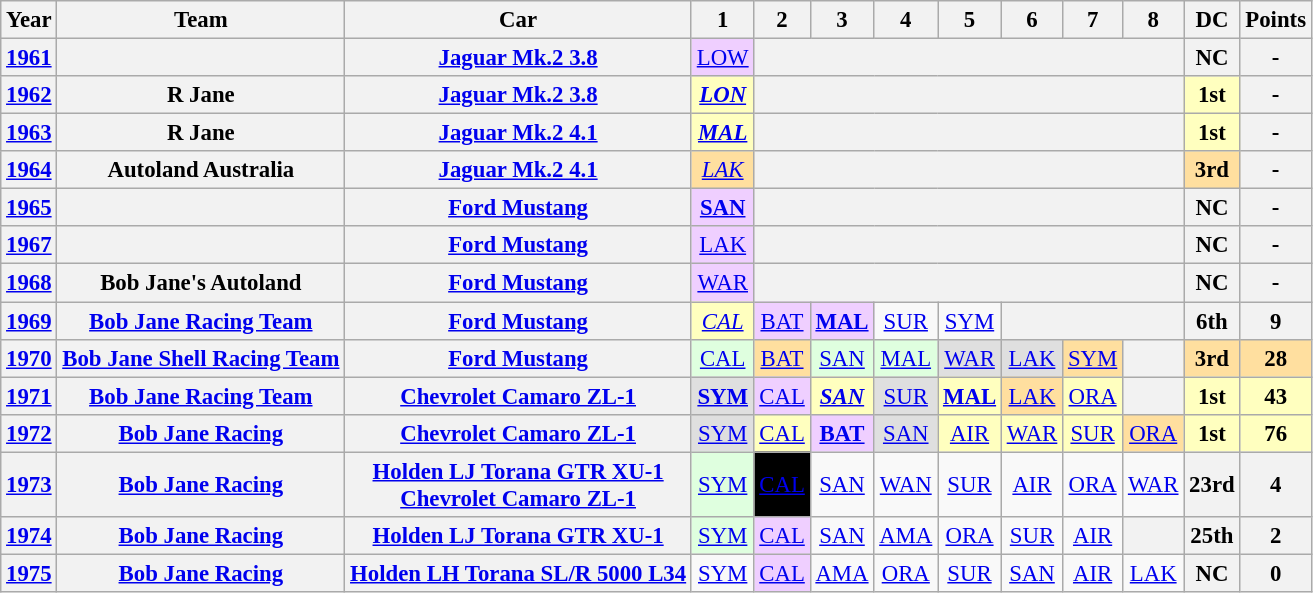<table class="wikitable" style="text-align:center; font-size:95%">
<tr>
<th>Year</th>
<th>Team</th>
<th>Car</th>
<th>1</th>
<th>2</th>
<th>3</th>
<th>4</th>
<th>5</th>
<th>6</th>
<th>7</th>
<th>8</th>
<th>DC</th>
<th>Points</th>
</tr>
<tr>
<th><a href='#'>1961</a></th>
<th></th>
<th><a href='#'>Jaguar Mk.2 3.8</a></th>
<td style="background:#efcfff;"><a href='#'>LOW</a><br></td>
<th colspan=7></th>
<th>NC</th>
<th>-</th>
</tr>
<tr>
<th><a href='#'>1962</a></th>
<th>R Jane</th>
<th><a href='#'>Jaguar Mk.2 3.8</a></th>
<td style="background:#ffffbf;"><strong><em><a href='#'>LON</a></em></strong><br></td>
<th colspan=7></th>
<th style="background:#ffffbf;">1st</th>
<th>-</th>
</tr>
<tr>
<th><a href='#'>1963</a></th>
<th>R Jane</th>
<th><a href='#'>Jaguar Mk.2 4.1</a></th>
<td style="background:#ffffbf;"><strong><em><a href='#'>MAL</a></em></strong><br></td>
<th colspan=7></th>
<th style="background:#ffffbf;">1st</th>
<th>-</th>
</tr>
<tr>
<th><a href='#'>1964</a></th>
<th>Autoland Australia</th>
<th><a href='#'>Jaguar Mk.2 4.1</a></th>
<td style="background:#ffdf9f;"><em><a href='#'>LAK</a></em><br></td>
<th colspan=7></th>
<th style="background:#ffdf9f;">3rd</th>
<th>-</th>
</tr>
<tr>
<th><a href='#'>1965</a></th>
<th></th>
<th><a href='#'>Ford Mustang</a></th>
<td style="background:#efcfff;"><strong><a href='#'>SAN</a></strong><br></td>
<th colspan=7></th>
<th>NC</th>
<th>-</th>
</tr>
<tr>
<th><a href='#'>1967</a></th>
<th></th>
<th><a href='#'>Ford Mustang</a></th>
<td style="background:#efcfff;"><a href='#'>LAK</a><br></td>
<th colspan=7></th>
<th>NC</th>
<th>-</th>
</tr>
<tr>
<th><a href='#'>1968</a></th>
<th>Bob Jane's Autoland</th>
<th><a href='#'>Ford Mustang</a></th>
<td style="background:#efcfff;"><a href='#'>WAR</a><br></td>
<th colspan=7></th>
<th>NC</th>
<th>-</th>
</tr>
<tr>
<th><a href='#'>1969</a></th>
<th><a href='#'>Bob Jane Racing Team</a></th>
<th><a href='#'>Ford Mustang</a></th>
<td style="background:#ffffbf;"><em><a href='#'>CAL</a></em><br></td>
<td style="background:#efcfff;"><a href='#'>BAT</a><br></td>
<td style="background:#efcfff;"><strong><a href='#'>MAL</a></strong><br></td>
<td><a href='#'>SUR</a></td>
<td><a href='#'>SYM</a></td>
<th colspan=3></th>
<th>6th</th>
<th>9</th>
</tr>
<tr>
<th><a href='#'>1970</a></th>
<th><a href='#'>Bob Jane Shell Racing Team</a></th>
<th><a href='#'>Ford Mustang</a></th>
<td style="background:#dfffdf;"><a href='#'>CAL</a><br></td>
<td style="background:#ffdf9f;"><a href='#'>BAT</a><br></td>
<td style="background:#dfffdf;"><a href='#'>SAN</a><br></td>
<td style="background:#dfffdf;"><a href='#'>MAL</a><br></td>
<td style="background:#dfdfdf;"><a href='#'>WAR</a><br></td>
<td style="background:#dfdfdf;"><a href='#'>LAK</a><br></td>
<td style="background:#ffdf9f;"><a href='#'>SYM</a><br></td>
<th></th>
<th style="background:#ffdf9f;">3rd</th>
<th style="background:#ffdf9f;">28</th>
</tr>
<tr>
<th><a href='#'>1971</a></th>
<th><a href='#'>Bob Jane Racing Team</a></th>
<th><a href='#'>Chevrolet Camaro ZL-1</a></th>
<td style="background:#dfdfdf;"><strong><a href='#'>SYM</a></strong><br></td>
<td style="background:#efcfff;"><a href='#'>CAL</a><br></td>
<td style="background:#ffffbf;"><strong><em><a href='#'>SAN</a></em></strong><br></td>
<td style="background:#dfdfdf;"><a href='#'>SUR</a><br></td>
<td style="background:#ffffbf;"><strong><a href='#'>MAL</a></strong><br></td>
<td style="background:#ffdf9f;"><a href='#'>LAK</a><br></td>
<td style="background:#ffffbf;"><a href='#'>ORA</a><br></td>
<th></th>
<th style="background:#ffffbf;">1st</th>
<th style="background:#ffffbf;">43</th>
</tr>
<tr>
<th><a href='#'>1972</a></th>
<th><a href='#'>Bob Jane Racing</a></th>
<th><a href='#'>Chevrolet Camaro ZL-1</a></th>
<td style="background:#dfdfdf;"><a href='#'>SYM</a><br></td>
<td style="background:#ffffbf;"><a href='#'>CAL</a><br></td>
<td style="background:#efcfff;"><strong><a href='#'>BAT</a></strong><br></td>
<td style="background:#dfdfdf;"><a href='#'>SAN</a><br></td>
<td style="background:#ffffbf;"><a href='#'>AIR</a><br></td>
<td style="background:#ffffbf;"><a href='#'>WAR</a><br></td>
<td style="background:#ffffbf;"><a href='#'>SUR</a><br></td>
<td style="background:#ffdf9f;"><a href='#'>ORA</a><br></td>
<th style="background:#ffffbf;">1st</th>
<th style="background:#ffffbf;">76</th>
</tr>
<tr>
<th><a href='#'>1973</a></th>
<th><a href='#'>Bob Jane Racing</a></th>
<th><a href='#'>Holden LJ Torana GTR XU-1</a><br><a href='#'>Chevrolet Camaro ZL-1</a></th>
<td style="background:#dfffdf;"><a href='#'>SYM</a><br></td>
<td style="background:#000000; color:white"><a href='#'><span>CAL</span></a><br></td>
<td><a href='#'>SAN</a></td>
<td><a href='#'>WAN</a></td>
<td><a href='#'>SUR</a></td>
<td><a href='#'>AIR</a></td>
<td><a href='#'>ORA</a></td>
<td><a href='#'>WAR</a></td>
<th>23rd</th>
<th>4</th>
</tr>
<tr>
<th><a href='#'>1974</a></th>
<th><a href='#'>Bob Jane Racing</a></th>
<th><a href='#'>Holden LJ Torana GTR XU-1</a></th>
<td style="background:#dfffdf;"><a href='#'>SYM</a><br></td>
<td style="background:#efcfff;"><a href='#'>CAL</a><br></td>
<td><a href='#'>SAN</a></td>
<td><a href='#'>AMA</a></td>
<td><a href='#'>ORA</a></td>
<td><a href='#'>SUR</a></td>
<td><a href='#'>AIR</a></td>
<th></th>
<th>25th</th>
<th>2</th>
</tr>
<tr>
<th><a href='#'>1975</a></th>
<th><a href='#'>Bob Jane Racing</a></th>
<th><a href='#'>Holden LH Torana SL/R 5000 L34</a></th>
<td><a href='#'>SYM</a></td>
<td style="background:#efcfff;"><a href='#'>CAL</a><br></td>
<td><a href='#'>AMA</a></td>
<td><a href='#'>ORA</a></td>
<td><a href='#'>SUR</a></td>
<td><a href='#'>SAN</a></td>
<td><a href='#'>AIR</a></td>
<td><a href='#'>LAK</a></td>
<th>NC</th>
<th>0</th>
</tr>
</table>
